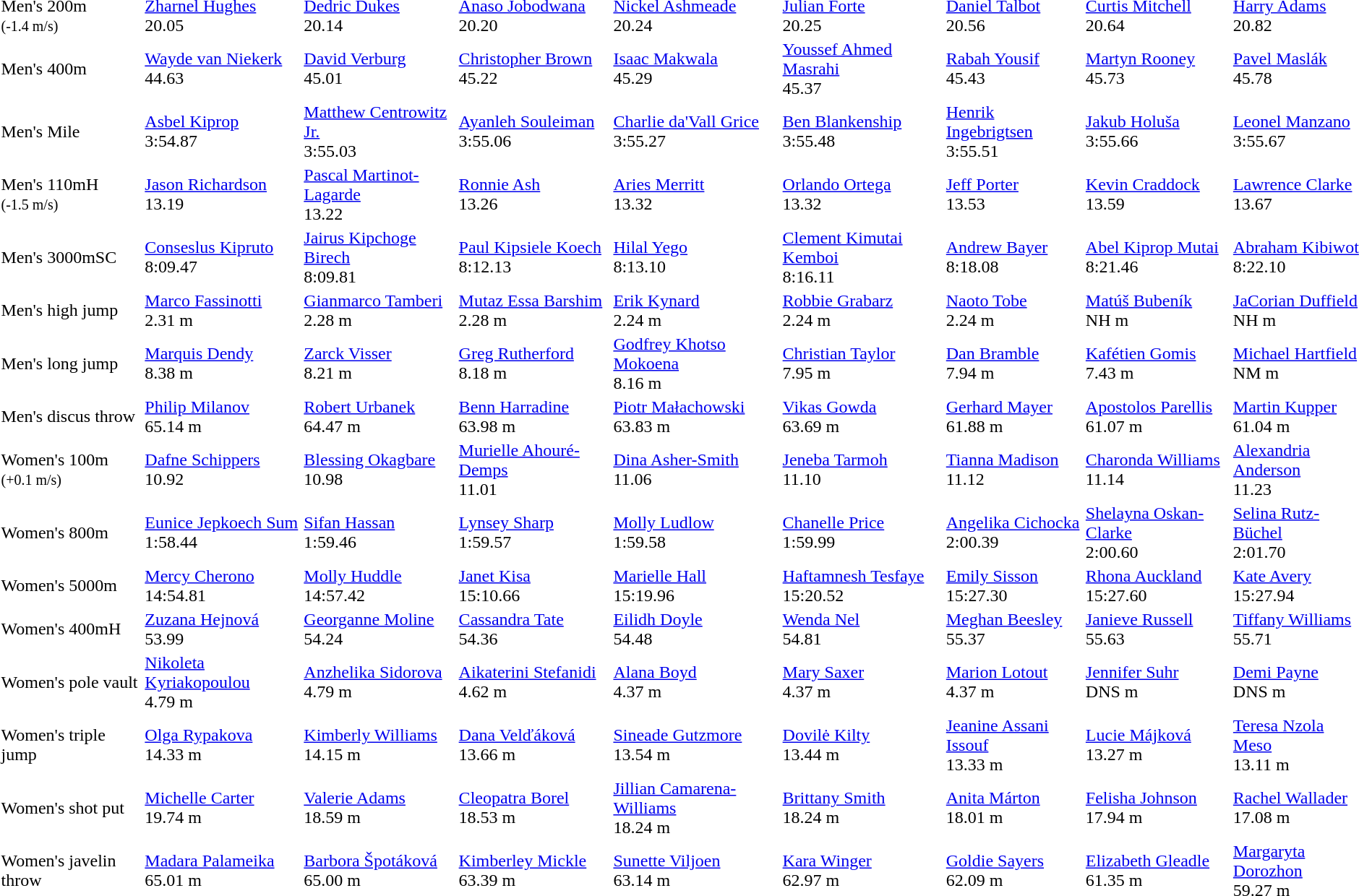<table>
<tr>
<td>Men's 200m<br><small>(-1.4 m/s)</small></td>
<td><a href='#'>Zharnel Hughes</a><br>  20.05</td>
<td><a href='#'>Dedric Dukes</a><br>  20.14</td>
<td><a href='#'>Anaso Jobodwana</a><br>  20.20</td>
<td><a href='#'>Nickel Ashmeade</a><br>  20.24</td>
<td><a href='#'>Julian Forte</a><br>  20.25</td>
<td><a href='#'>Daniel Talbot</a><br>  20.56</td>
<td><a href='#'>Curtis Mitchell</a><br>  20.64</td>
<td><a href='#'>Harry Adams</a><br>  20.82</td>
</tr>
<tr>
<td>Men's 400m</td>
<td><a href='#'>Wayde van Niekerk</a><br>  44.63</td>
<td><a href='#'>David Verburg</a><br>  45.01</td>
<td><a href='#'>Christopher Brown</a><br>  45.22</td>
<td><a href='#'>Isaac Makwala</a><br>  45.29</td>
<td><a href='#'>Youssef Ahmed Masrahi</a><br>  45.37</td>
<td><a href='#'>Rabah Yousif</a><br>  45.43</td>
<td><a href='#'>Martyn Rooney</a><br>  45.73</td>
<td><a href='#'>Pavel Maslák</a><br>  45.78</td>
</tr>
<tr>
<td>Men's Mile</td>
<td><a href='#'>Asbel Kiprop</a><br>  3:54.87</td>
<td><a href='#'>Matthew Centrowitz Jr.</a><br>  3:55.03</td>
<td><a href='#'>Ayanleh Souleiman</a><br>  3:55.06</td>
<td><a href='#'>Charlie da'Vall Grice</a><br>  3:55.27</td>
<td><a href='#'>Ben Blankenship</a><br>  3:55.48</td>
<td><a href='#'>Henrik Ingebrigtsen</a><br>  3:55.51</td>
<td><a href='#'>Jakub Holuša</a><br>  3:55.66</td>
<td><a href='#'>Leonel Manzano</a><br>  3:55.67</td>
</tr>
<tr>
<td>Men's 110mH<br><small>(-1.5 m/s)</small></td>
<td><a href='#'>Jason Richardson</a><br>  13.19</td>
<td><a href='#'>Pascal Martinot-Lagarde</a><br>  13.22</td>
<td><a href='#'>Ronnie Ash</a><br>  13.26</td>
<td><a href='#'>Aries Merritt</a><br>  13.32</td>
<td><a href='#'>Orlando Ortega</a><br>  13.32</td>
<td><a href='#'>Jeff Porter</a><br>  13.53</td>
<td><a href='#'>Kevin Craddock</a><br>  13.59</td>
<td><a href='#'>Lawrence Clarke</a><br>  13.67</td>
</tr>
<tr>
<td>Men's 3000mSC</td>
<td><a href='#'>Conseslus Kipruto</a><br>  8:09.47</td>
<td><a href='#'>Jairus Kipchoge Birech</a><br>  8:09.81</td>
<td><a href='#'>Paul Kipsiele Koech</a><br>  8:12.13</td>
<td><a href='#'>Hilal Yego</a><br>  8:13.10</td>
<td><a href='#'>Clement Kimutai Kemboi</a><br>  8:16.11</td>
<td><a href='#'>Andrew Bayer</a><br>  8:18.08</td>
<td><a href='#'>Abel Kiprop Mutai</a><br>  8:21.46</td>
<td><a href='#'>Abraham Kibiwot</a><br>  8:22.10</td>
</tr>
<tr>
<td>Men's high jump</td>
<td><a href='#'>Marco Fassinotti</a><br>  2.31 m</td>
<td><a href='#'>Gianmarco Tamberi</a><br>  2.28 m</td>
<td><a href='#'>Mutaz Essa Barshim</a><br>  2.28 m</td>
<td><a href='#'>Erik Kynard</a><br>  2.24 m</td>
<td><a href='#'>Robbie Grabarz</a><br>  2.24 m</td>
<td><a href='#'>Naoto Tobe</a><br>  2.24 m</td>
<td><a href='#'>Matúš Bubeník</a><br>  NH m</td>
<td><a href='#'>JaCorian Duffield</a><br>  NH m</td>
</tr>
<tr>
<td>Men's long jump</td>
<td><a href='#'>Marquis Dendy</a><br>  8.38 m</td>
<td><a href='#'>Zarck Visser</a><br>  8.21 m</td>
<td><a href='#'>Greg Rutherford</a><br>  8.18 m</td>
<td><a href='#'>Godfrey Khotso Mokoena</a><br>  8.16 m</td>
<td><a href='#'>Christian Taylor</a><br>  7.95 m</td>
<td><a href='#'>Dan Bramble</a><br>  7.94 m</td>
<td><a href='#'>Kafétien Gomis</a><br>  7.43 m</td>
<td><a href='#'>Michael Hartfield</a><br>  NM m</td>
</tr>
<tr>
<td>Men's discus throw</td>
<td><a href='#'>Philip Milanov</a><br>  65.14 m</td>
<td><a href='#'>Robert Urbanek</a><br>  64.47 m</td>
<td><a href='#'>Benn Harradine</a><br>  63.98 m</td>
<td><a href='#'>Piotr Małachowski</a><br>  63.83 m</td>
<td><a href='#'>Vikas Gowda</a><br>  63.69 m</td>
<td><a href='#'>Gerhard Mayer</a><br>  61.88 m</td>
<td><a href='#'>Apostolos Parellis</a><br>  61.07 m</td>
<td><a href='#'>Martin Kupper</a><br>  61.04 m</td>
</tr>
<tr>
<td>Women's 100m<br><small>(+0.1 m/s)</small></td>
<td><a href='#'>Dafne Schippers</a><br>  10.92</td>
<td><a href='#'>Blessing Okagbare</a><br>  10.98</td>
<td><a href='#'>Murielle Ahouré-Demps</a><br>  11.01</td>
<td><a href='#'>Dina Asher-Smith</a><br>  11.06</td>
<td><a href='#'>Jeneba Tarmoh</a><br>  11.10</td>
<td><a href='#'>Tianna Madison</a><br>  11.12</td>
<td><a href='#'>Charonda Williams</a><br>  11.14</td>
<td><a href='#'>Alexandria Anderson</a><br>  11.23</td>
</tr>
<tr>
<td>Women's 800m</td>
<td><a href='#'>Eunice Jepkoech Sum</a><br>  1:58.44</td>
<td><a href='#'>Sifan Hassan</a><br>  1:59.46</td>
<td><a href='#'>Lynsey Sharp</a><br>  1:59.57</td>
<td><a href='#'>Molly Ludlow</a><br>  1:59.58</td>
<td><a href='#'>Chanelle Price</a><br>  1:59.99</td>
<td><a href='#'>Angelika Cichocka</a><br>  2:00.39</td>
<td><a href='#'>Shelayna Oskan-Clarke</a><br>  2:00.60</td>
<td><a href='#'>Selina Rutz-Büchel</a><br>  2:01.70</td>
</tr>
<tr>
<td>Women's 5000m</td>
<td><a href='#'>Mercy Cherono</a><br>  14:54.81</td>
<td><a href='#'>Molly Huddle</a><br>  14:57.42</td>
<td><a href='#'>Janet Kisa</a><br>  15:10.66</td>
<td><a href='#'>Marielle Hall</a><br>  15:19.96</td>
<td><a href='#'>Haftamnesh Tesfaye</a><br>  15:20.52</td>
<td><a href='#'>Emily Sisson</a><br>  15:27.30</td>
<td><a href='#'>Rhona Auckland</a><br>  15:27.60</td>
<td><a href='#'>Kate Avery</a><br>  15:27.94</td>
</tr>
<tr>
<td>Women's 400mH</td>
<td><a href='#'>Zuzana Hejnová</a><br>  53.99</td>
<td><a href='#'>Georganne Moline</a><br>  54.24</td>
<td><a href='#'>Cassandra Tate</a><br>  54.36</td>
<td><a href='#'>Eilidh Doyle</a><br>  54.48</td>
<td><a href='#'>Wenda Nel</a><br>  54.81</td>
<td><a href='#'>Meghan Beesley</a><br>  55.37</td>
<td><a href='#'>Janieve Russell</a><br>  55.63</td>
<td><a href='#'>Tiffany Williams</a><br>  55.71</td>
</tr>
<tr>
<td>Women's pole vault</td>
<td><a href='#'>Nikoleta Kyriakopoulou</a><br>  4.79 m</td>
<td><a href='#'>Anzhelika Sidorova</a><br>  4.79 m</td>
<td><a href='#'>Aikaterini Stefanidi</a><br>  4.62 m</td>
<td><a href='#'>Alana Boyd</a><br>  4.37 m</td>
<td><a href='#'>Mary Saxer</a><br>  4.37 m</td>
<td><a href='#'>Marion Lotout</a><br>  4.37 m</td>
<td><a href='#'>Jennifer Suhr</a><br>  DNS m</td>
<td><a href='#'>Demi Payne</a><br>  DNS m</td>
</tr>
<tr>
<td>Women's triple jump</td>
<td><a href='#'>Olga Rypakova</a><br>  14.33 m</td>
<td><a href='#'>Kimberly Williams</a><br>  14.15 m</td>
<td><a href='#'>Dana Velďáková</a><br>  13.66 m</td>
<td><a href='#'>Sineade Gutzmore</a><br>  13.54 m</td>
<td><a href='#'>Dovilė Kilty</a><br>  13.44 m</td>
<td><a href='#'>Jeanine Assani Issouf</a><br>  13.33 m</td>
<td><a href='#'>Lucie Májková</a><br>  13.27 m</td>
<td><a href='#'>Teresa Nzola Meso</a><br>  13.11 m</td>
</tr>
<tr>
<td>Women's shot put</td>
<td><a href='#'>Michelle Carter</a><br>  19.74 m</td>
<td><a href='#'>Valerie Adams</a><br>  18.59 m</td>
<td><a href='#'>Cleopatra Borel</a><br>  18.53 m</td>
<td><a href='#'>Jillian Camarena-Williams</a><br>  18.24 m</td>
<td><a href='#'>Brittany Smith</a><br>  18.24 m</td>
<td><a href='#'>Anita Márton</a><br>  18.01 m</td>
<td><a href='#'>Felisha Johnson</a><br>  17.94 m</td>
<td><a href='#'>Rachel Wallader</a><br>  17.08 m</td>
</tr>
<tr>
<td>Women's javelin throw</td>
<td><a href='#'>Madara Palameika</a><br>  65.01 m</td>
<td><a href='#'>Barbora Špotáková</a><br>  65.00 m</td>
<td><a href='#'>Kimberley Mickle</a><br>  63.39 m</td>
<td><a href='#'>Sunette Viljoen</a><br>  63.14 m</td>
<td><a href='#'>Kara Winger</a><br>  62.97 m</td>
<td><a href='#'>Goldie Sayers</a><br>  62.09 m</td>
<td><a href='#'>Elizabeth Gleadle</a><br>  61.35 m</td>
<td><a href='#'>Margaryta Dorozhon</a><br>  59.27 m</td>
</tr>
</table>
